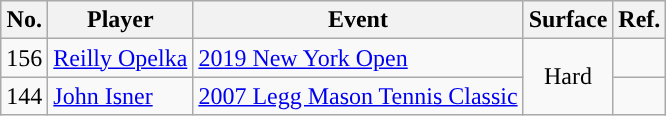<table class="sortable wikitable">
<tr style="background:#efefef;">
<th scope="col">No.</th>
<th scope="col">Player</th>
<th scope="col">Event</th>
<th scope="col">Surface</th>
<th scope="col" class="unsortable">Ref.</th>
</tr>
<tr>
<td>156</td>
<td> <a href='#'>Reilly Opelka</a></td>
<td><a href='#'>2019 New York Open</a></td>
<td rowspan="2" style="text-align:center">Hard</td>
<td></td>
</tr>
<tr>
<td>144</td>
<td> <a href='#'>John Isner</a></td>
<td><a href='#'>2007 Legg Mason Tennis Classic</a></td>
<td></td>
</tr>
</table>
